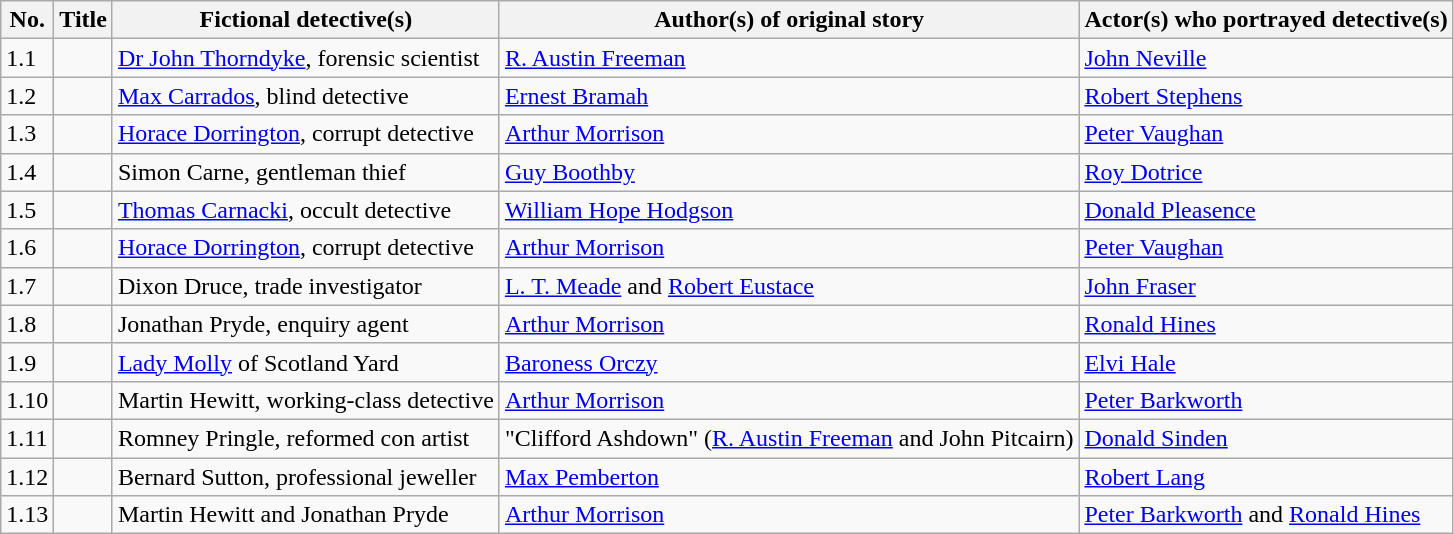<table class="wikitable">
<tr>
<th>No.</th>
<th>Title</th>
<th>Fictional detective(s)</th>
<th>Author(s) of original story</th>
<th>Actor(s) who portrayed detective(s)</th>
</tr>
<tr>
<td>1.1</td>
<td></td>
<td><a href='#'>Dr John Thorndyke</a>, forensic scientist</td>
<td><a href='#'>R. Austin Freeman</a></td>
<td><a href='#'>John Neville</a></td>
</tr>
<tr>
<td>1.2</td>
<td></td>
<td><a href='#'>Max Carrados</a>, blind detective</td>
<td><a href='#'>Ernest Bramah</a></td>
<td><a href='#'>Robert Stephens</a></td>
</tr>
<tr>
<td>1.3</td>
<td></td>
<td><a href='#'>Horace Dorrington</a>, corrupt detective</td>
<td><a href='#'>Arthur Morrison</a></td>
<td><a href='#'>Peter Vaughan</a></td>
</tr>
<tr>
<td>1.4</td>
<td></td>
<td>Simon Carne, gentleman thief</td>
<td><a href='#'>Guy Boothby</a></td>
<td><a href='#'>Roy Dotrice</a></td>
</tr>
<tr>
<td>1.5</td>
<td></td>
<td><a href='#'>Thomas Carnacki</a>, occult detective</td>
<td><a href='#'>William Hope Hodgson</a></td>
<td><a href='#'>Donald Pleasence</a></td>
</tr>
<tr>
<td>1.6</td>
<td></td>
<td><a href='#'>Horace Dorrington</a>, corrupt detective</td>
<td><a href='#'>Arthur Morrison</a></td>
<td><a href='#'>Peter Vaughan</a></td>
</tr>
<tr>
<td>1.7</td>
<td></td>
<td>Dixon Druce, trade investigator</td>
<td><a href='#'>L. T. Meade</a> and <a href='#'>Robert Eustace</a></td>
<td><a href='#'>John Fraser</a></td>
</tr>
<tr>
<td>1.8</td>
<td></td>
<td>Jonathan Pryde, enquiry agent</td>
<td><a href='#'>Arthur Morrison</a></td>
<td><a href='#'>Ronald Hines</a></td>
</tr>
<tr>
<td>1.9</td>
<td></td>
<td><a href='#'>Lady Molly</a> of Scotland Yard</td>
<td><a href='#'>Baroness Orczy</a></td>
<td><a href='#'>Elvi Hale</a></td>
</tr>
<tr>
<td>1.10</td>
<td></td>
<td>Martin Hewitt, working-class detective</td>
<td><a href='#'>Arthur Morrison</a></td>
<td><a href='#'>Peter Barkworth</a></td>
</tr>
<tr>
<td>1.11</td>
<td></td>
<td>Romney Pringle, reformed con artist</td>
<td>"Clifford Ashdown" (<a href='#'>R. Austin Freeman</a> and John Pitcairn)</td>
<td><a href='#'>Donald Sinden</a></td>
</tr>
<tr>
<td>1.12</td>
<td></td>
<td>Bernard Sutton, professional jeweller</td>
<td><a href='#'>Max Pemberton</a></td>
<td><a href='#'>Robert Lang</a></td>
</tr>
<tr>
<td>1.13</td>
<td></td>
<td>Martin Hewitt and Jonathan Pryde</td>
<td><a href='#'>Arthur Morrison</a></td>
<td><a href='#'>Peter Barkworth</a> and <a href='#'>Ronald Hines</a></td>
</tr>
</table>
